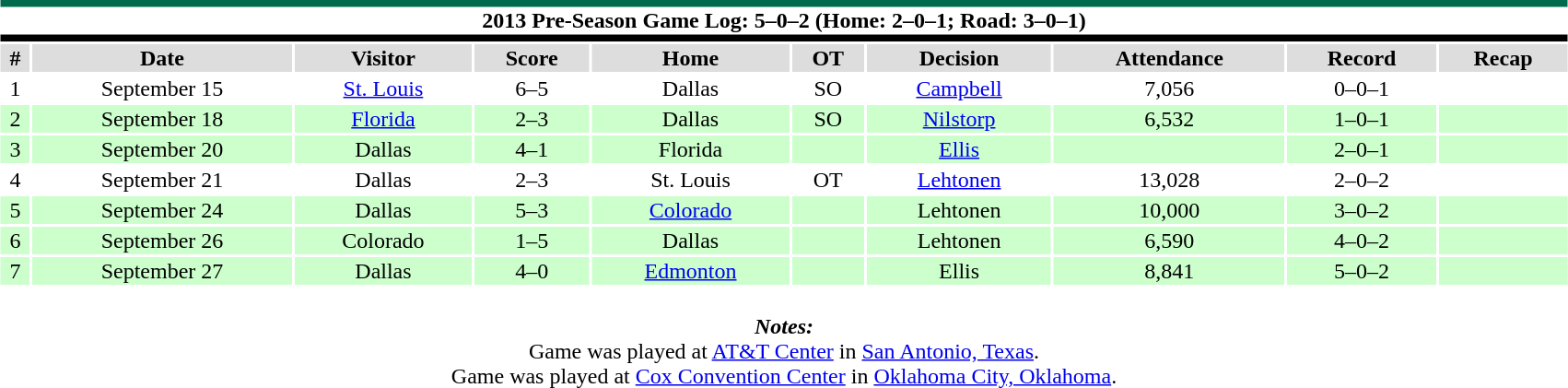<table class="toccolours collapsible collapsed"  style="width:90%; clear:both; margin:1.5em auto; text-align:center;">
<tr>
<th colspan=10 style="background:#fff; border-top:#006A4E 5px solid; border-bottom:#000 5px solid;">2013 Pre-Season Game Log: 5–0–2 (Home: 2–0–1; Road: 3–0–1)</th>
</tr>
<tr style="text-align:center; background:#ddd;">
<th>#</th>
<th>Date</th>
<th>Visitor</th>
<th>Score</th>
<th>Home</th>
<th>OT</th>
<th>Decision</th>
<th>Attendance</th>
<th>Record</th>
<th>Recap</th>
</tr>
<tr style="text-align:center; background:#fff;">
<td>1</td>
<td>September 15</td>
<td><a href='#'>St. Louis</a></td>
<td>6–5</td>
<td>Dallas</td>
<td>SO</td>
<td><a href='#'>Campbell</a></td>
<td>7,056</td>
<td>0–0–1</td>
<td></td>
</tr>
<tr style="text-align:center; background:#cfc;">
<td>2</td>
<td>September 18</td>
<td><a href='#'>Florida</a></td>
<td>2–3</td>
<td>Dallas</td>
<td>SO</td>
<td><a href='#'>Nilstorp</a></td>
<td>6,532</td>
<td>1–0–1</td>
<td></td>
</tr>
<tr style="text-align:center; background:#cfc;">
<td>3</td>
<td>September 20</td>
<td>Dallas</td>
<td>4–1</td>
<td>Florida</td>
<td></td>
<td><a href='#'>Ellis</a></td>
<td></td>
<td>2–0–1</td>
<td></td>
</tr>
<tr style="text-align:center; background:#fff;">
<td>4</td>
<td>September 21</td>
<td>Dallas</td>
<td>2–3</td>
<td>St. Louis</td>
<td>OT</td>
<td><a href='#'>Lehtonen</a></td>
<td>13,028</td>
<td>2–0–2</td>
<td></td>
</tr>
<tr style="text-align:center; background:#cfc;">
<td>5</td>
<td>September 24</td>
<td>Dallas</td>
<td>5–3</td>
<td><a href='#'>Colorado</a></td>
<td></td>
<td>Lehtonen</td>
<td>10,000</td>
<td>3–0–2</td>
<td></td>
</tr>
<tr style="text-align:center; background:#cfc;">
<td>6</td>
<td>September 26</td>
<td>Colorado</td>
<td>1–5</td>
<td>Dallas</td>
<td></td>
<td>Lehtonen</td>
<td>6,590</td>
<td>4–0–2</td>
<td></td>
</tr>
<tr style="text-align:center; background:#cfc;">
<td>7</td>
<td>September 27</td>
<td>Dallas</td>
<td>4–0</td>
<td><a href='#'>Edmonton</a></td>
<td></td>
<td>Ellis</td>
<td>8,841</td>
<td>5–0–2</td>
<td></td>
</tr>
<tr>
<td colspan="10" style="text-align:center;"><br><strong><em>Notes:</em></strong><br>
Game was played at <a href='#'>AT&T Center</a> in <a href='#'>San Antonio, Texas</a>.<br>
Game was played at <a href='#'>Cox Convention Center</a> in <a href='#'>Oklahoma City, Oklahoma</a>.</td>
</tr>
</table>
